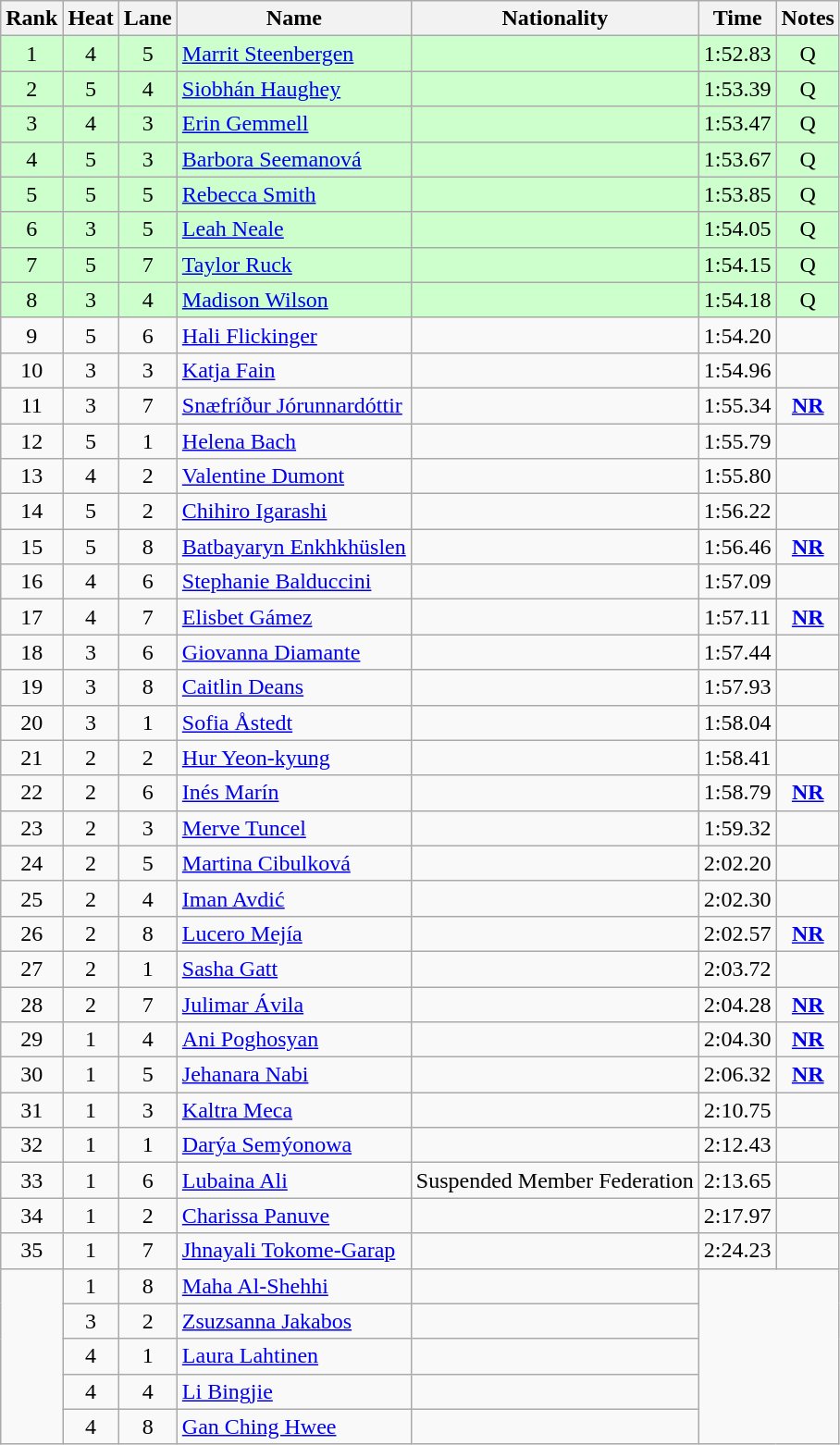<table class="wikitable sortable" style="text-align:center">
<tr>
<th>Rank</th>
<th>Heat</th>
<th>Lane</th>
<th>Name</th>
<th>Nationality</th>
<th>Time</th>
<th>Notes</th>
</tr>
<tr bgcolor=ccffcc>
<td>1</td>
<td>4</td>
<td>5</td>
<td align=left><a href='#'>Marrit Steenbergen</a></td>
<td align=left></td>
<td>1:52.83</td>
<td>Q</td>
</tr>
<tr bgcolor=ccffcc>
<td>2</td>
<td>5</td>
<td>4</td>
<td align=left><a href='#'>Siobhán Haughey</a></td>
<td align=left></td>
<td>1:53.39</td>
<td>Q</td>
</tr>
<tr bgcolor=ccffcc>
<td>3</td>
<td>4</td>
<td>3</td>
<td align=left><a href='#'>Erin Gemmell</a></td>
<td align=left></td>
<td>1:53.47</td>
<td>Q</td>
</tr>
<tr bgcolor=ccffcc>
<td>4</td>
<td>5</td>
<td>3</td>
<td align=left><a href='#'>Barbora Seemanová</a></td>
<td align=left></td>
<td>1:53.67</td>
<td>Q</td>
</tr>
<tr bgcolor=ccffcc>
<td>5</td>
<td>5</td>
<td>5</td>
<td align=left><a href='#'>Rebecca Smith</a></td>
<td align=left></td>
<td>1:53.85</td>
<td>Q</td>
</tr>
<tr bgcolor=ccffcc>
<td>6</td>
<td>3</td>
<td>5</td>
<td align=left><a href='#'>Leah Neale</a></td>
<td align=left></td>
<td>1:54.05</td>
<td>Q</td>
</tr>
<tr bgcolor=ccffcc>
<td>7</td>
<td>5</td>
<td>7</td>
<td align=left><a href='#'>Taylor Ruck</a></td>
<td align=left></td>
<td>1:54.15</td>
<td>Q</td>
</tr>
<tr bgcolor=ccffcc>
<td>8</td>
<td>3</td>
<td>4</td>
<td align=left><a href='#'>Madison Wilson</a></td>
<td align=left></td>
<td>1:54.18</td>
<td>Q</td>
</tr>
<tr>
<td>9</td>
<td>5</td>
<td>6</td>
<td align=left><a href='#'>Hali Flickinger</a></td>
<td align=left></td>
<td>1:54.20</td>
<td></td>
</tr>
<tr>
<td>10</td>
<td>3</td>
<td>3</td>
<td align=left><a href='#'>Katja Fain</a></td>
<td align=left></td>
<td>1:54.96</td>
<td></td>
</tr>
<tr>
<td>11</td>
<td>3</td>
<td>7</td>
<td align=left><a href='#'>Snæfríður Jórunnardóttir</a></td>
<td align=left></td>
<td>1:55.34</td>
<td><strong><a href='#'>NR</a></strong></td>
</tr>
<tr>
<td>12</td>
<td>5</td>
<td>1</td>
<td align=left><a href='#'>Helena Bach</a></td>
<td align=left></td>
<td>1:55.79</td>
<td></td>
</tr>
<tr>
<td>13</td>
<td>4</td>
<td>2</td>
<td align=left><a href='#'>Valentine Dumont</a></td>
<td align=left></td>
<td>1:55.80</td>
<td></td>
</tr>
<tr>
<td>14</td>
<td>5</td>
<td>2</td>
<td align=left><a href='#'>Chihiro Igarashi</a></td>
<td align=left></td>
<td>1:56.22</td>
<td></td>
</tr>
<tr>
<td>15</td>
<td>5</td>
<td>8</td>
<td align=left><a href='#'>Batbayaryn Enkhkhüslen</a></td>
<td align=left></td>
<td>1:56.46</td>
<td><strong><a href='#'>NR</a></strong></td>
</tr>
<tr>
<td>16</td>
<td>4</td>
<td>6</td>
<td align=left><a href='#'>Stephanie Balduccini</a></td>
<td align=left></td>
<td>1:57.09</td>
<td></td>
</tr>
<tr>
<td>17</td>
<td>4</td>
<td>7</td>
<td align=left><a href='#'>Elisbet Gámez</a></td>
<td align=left></td>
<td>1:57.11</td>
<td><strong><a href='#'>NR</a></strong></td>
</tr>
<tr>
<td>18</td>
<td>3</td>
<td>6</td>
<td align=left><a href='#'>Giovanna Diamante</a></td>
<td align=left></td>
<td>1:57.44</td>
<td></td>
</tr>
<tr>
<td>19</td>
<td>3</td>
<td>8</td>
<td align=left><a href='#'>Caitlin Deans</a></td>
<td align=left></td>
<td>1:57.93</td>
<td></td>
</tr>
<tr>
<td>20</td>
<td>3</td>
<td>1</td>
<td align=left><a href='#'>Sofia Åstedt</a></td>
<td align=left></td>
<td>1:58.04</td>
<td></td>
</tr>
<tr>
<td>21</td>
<td>2</td>
<td>2</td>
<td align=left><a href='#'>Hur Yeon-kyung</a></td>
<td align=left></td>
<td>1:58.41</td>
<td></td>
</tr>
<tr>
<td>22</td>
<td>2</td>
<td>6</td>
<td align=left><a href='#'>Inés Marín</a></td>
<td align=left></td>
<td>1:58.79</td>
<td><strong><a href='#'>NR</a></strong></td>
</tr>
<tr>
<td>23</td>
<td>2</td>
<td>3</td>
<td align=left><a href='#'>Merve Tuncel</a></td>
<td align=left></td>
<td>1:59.32</td>
<td></td>
</tr>
<tr>
<td>24</td>
<td>2</td>
<td>5</td>
<td align=left><a href='#'>Martina Cibulková</a></td>
<td align=left></td>
<td>2:02.20</td>
<td></td>
</tr>
<tr>
<td>25</td>
<td>2</td>
<td>4</td>
<td align=left><a href='#'>Iman Avdić</a></td>
<td align=left></td>
<td>2:02.30</td>
<td></td>
</tr>
<tr>
<td>26</td>
<td>2</td>
<td>8</td>
<td align=left><a href='#'>Lucero Mejía</a></td>
<td align=left></td>
<td>2:02.57</td>
<td><strong><a href='#'>NR</a></strong></td>
</tr>
<tr>
<td>27</td>
<td>2</td>
<td>1</td>
<td align=left><a href='#'>Sasha Gatt</a></td>
<td align=left></td>
<td>2:03.72</td>
<td></td>
</tr>
<tr>
<td>28</td>
<td>2</td>
<td>7</td>
<td align=left><a href='#'>Julimar Ávila</a></td>
<td align=left></td>
<td>2:04.28</td>
<td><strong><a href='#'>NR</a></strong></td>
</tr>
<tr>
<td>29</td>
<td>1</td>
<td>4</td>
<td align=left><a href='#'>Ani Poghosyan</a></td>
<td align=left></td>
<td>2:04.30</td>
<td><strong><a href='#'>NR</a></strong></td>
</tr>
<tr>
<td>30</td>
<td>1</td>
<td>5</td>
<td align=left><a href='#'>Jehanara Nabi</a></td>
<td align=left></td>
<td>2:06.32</td>
<td><strong><a href='#'>NR</a></strong></td>
</tr>
<tr>
<td>31</td>
<td>1</td>
<td>3</td>
<td align=left><a href='#'>Kaltra Meca</a></td>
<td align=left></td>
<td>2:10.75</td>
<td></td>
</tr>
<tr>
<td>32</td>
<td>1</td>
<td>1</td>
<td align=left><a href='#'>Darýa Semýonowa</a></td>
<td align=left></td>
<td>2:12.43</td>
<td></td>
</tr>
<tr>
<td>33</td>
<td>1</td>
<td>6</td>
<td align=left><a href='#'>Lubaina Ali</a></td>
<td align=left> Suspended Member Federation</td>
<td>2:13.65</td>
<td></td>
</tr>
<tr>
<td>34</td>
<td>1</td>
<td>2</td>
<td align=left><a href='#'>Charissa Panuve</a></td>
<td align=left></td>
<td>2:17.97</td>
<td></td>
</tr>
<tr>
<td>35</td>
<td>1</td>
<td>7</td>
<td align=left><a href='#'>Jhnayali Tokome-Garap</a></td>
<td align=left></td>
<td>2:24.23</td>
<td></td>
</tr>
<tr>
<td rowspan=5></td>
<td>1</td>
<td>8</td>
<td align=left><a href='#'>Maha Al-Shehhi</a></td>
<td align=left></td>
<td colspan=2 rowspan=5></td>
</tr>
<tr>
<td>3</td>
<td>2</td>
<td align=left><a href='#'>Zsuzsanna Jakabos</a></td>
<td align=left></td>
</tr>
<tr>
<td>4</td>
<td>1</td>
<td align=left><a href='#'>Laura Lahtinen</a></td>
<td align=left></td>
</tr>
<tr>
<td>4</td>
<td>4</td>
<td align=left><a href='#'>Li Bingjie</a></td>
<td align=left></td>
</tr>
<tr>
<td>4</td>
<td>8</td>
<td align=left><a href='#'>Gan Ching Hwee</a></td>
<td align=left></td>
</tr>
</table>
